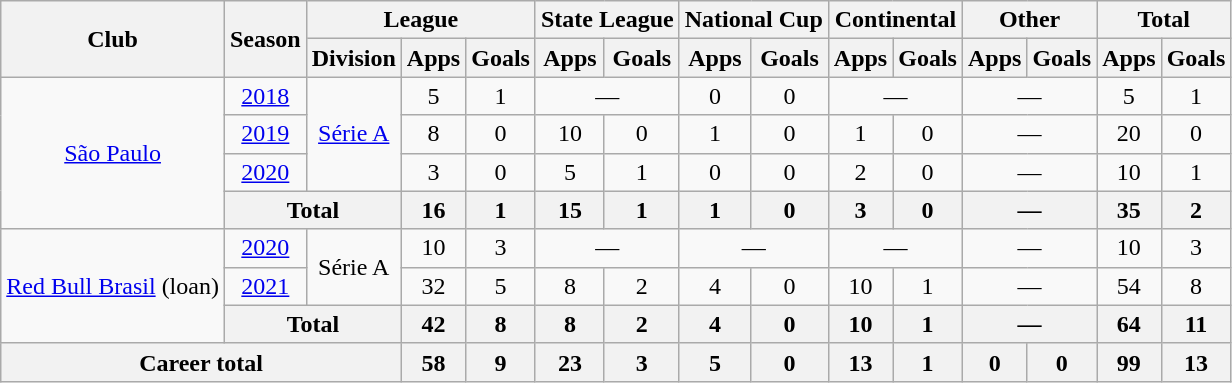<table class="wikitable" style="text-align:center">
<tr>
<th rowspan="2">Club</th>
<th rowspan="2">Season</th>
<th colspan="3">League</th>
<th colspan="2">State League</th>
<th colspan="2">National Cup</th>
<th colspan="2">Continental</th>
<th colspan="2">Other</th>
<th colspan="2">Total</th>
</tr>
<tr>
<th>Division</th>
<th>Apps</th>
<th>Goals</th>
<th>Apps</th>
<th>Goals</th>
<th>Apps</th>
<th>Goals</th>
<th>Apps</th>
<th>Goals</th>
<th>Apps</th>
<th>Goals</th>
<th>Apps</th>
<th>Goals</th>
</tr>
<tr>
<td rowspan="4"><a href='#'>São Paulo</a></td>
<td><a href='#'>2018</a></td>
<td rowspan="3"><a href='#'>Série A</a></td>
<td>5</td>
<td>1</td>
<td colspan="2">—</td>
<td>0</td>
<td>0</td>
<td colspan="2">—</td>
<td colspan="2">—</td>
<td>5</td>
<td>1</td>
</tr>
<tr>
<td><a href='#'>2019</a></td>
<td>8</td>
<td>0</td>
<td>10</td>
<td>0</td>
<td>1</td>
<td>0</td>
<td>1</td>
<td>0</td>
<td colspan="2">—</td>
<td>20</td>
<td>0</td>
</tr>
<tr>
<td><a href='#'>2020</a></td>
<td>3</td>
<td>0</td>
<td>5</td>
<td>1</td>
<td>0</td>
<td>0</td>
<td>2</td>
<td>0</td>
<td colspan="2">—</td>
<td>10</td>
<td>1</td>
</tr>
<tr>
<th colspan="2">Total</th>
<th>16</th>
<th>1</th>
<th>15</th>
<th>1</th>
<th>1</th>
<th>0</th>
<th>3</th>
<th>0</th>
<th colspan="2">—</th>
<th>35</th>
<th>2</th>
</tr>
<tr>
<td rowspan="3"><a href='#'>Red Bull Brasil</a> (loan)</td>
<td><a href='#'>2020</a></td>
<td rowspan="2">Série A</td>
<td>10</td>
<td>3</td>
<td colspan="2">—</td>
<td colspan="2">—</td>
<td colspan="2">—</td>
<td colspan="2">—</td>
<td>10</td>
<td>3</td>
</tr>
<tr>
<td><a href='#'>2021</a></td>
<td>32</td>
<td>5</td>
<td>8</td>
<td>2</td>
<td>4</td>
<td>0</td>
<td>10</td>
<td>1</td>
<td colspan="2">—</td>
<td>54</td>
<td>8</td>
</tr>
<tr>
<th colspan="2">Total</th>
<th>42</th>
<th>8</th>
<th>8</th>
<th>2</th>
<th>4</th>
<th>0</th>
<th>10</th>
<th>1</th>
<th colspan="2">—</th>
<th>64</th>
<th>11</th>
</tr>
<tr>
<th colspan="3">Career total</th>
<th>58</th>
<th>9</th>
<th>23</th>
<th>3</th>
<th>5</th>
<th>0</th>
<th>13</th>
<th>1</th>
<th>0</th>
<th>0</th>
<th>99</th>
<th>13</th>
</tr>
</table>
